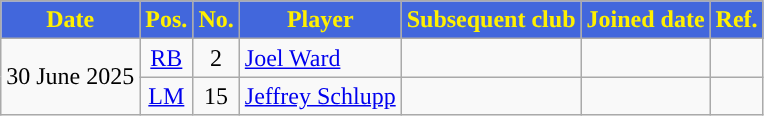<table class="wikitable plainrowheaders sortable">
<tr>
<th style="background:#4267DC; color:#FFF000; ">Date</th>
<th style="background:#4267DC; color:#FFF000; ">Pos.</th>
<th style="background:#4267DC; color:#FFF000; ">No.</th>
<th style="background:#4267DC; color:#FFF000; ">Player</th>
<th style="background:#4267DC; color:#FFF000; ">Subsequent club</th>
<th style="background:#4267DC; color:#FFF000; ">Joined date</th>
<th style="background:#4267DC; color:#FFF000; ">Ref.</th>
</tr>
<tr>
<td rowspan="2">30 June 2025</td>
<td style="text-align:center"><a href='#'>RB</a></td>
<td style="text-align:center">2</td>
<td> <a href='#'>Joel Ward</a></td>
<td></td>
<td></td>
<td></td>
</tr>
<tr>
<td style="text-align:center"><a href='#'>LM</a></td>
<td style="text-align:center">15</td>
<td> <a href='#'>Jeffrey Schlupp</a></td>
<td></td>
<td></td>
<td></td>
</tr>
</table>
